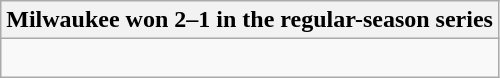<table class="wikitable collapsible collapsed">
<tr>
<th>Milwaukee won 2–1 in the regular-season series</th>
</tr>
<tr>
<td><br>

</td>
</tr>
</table>
